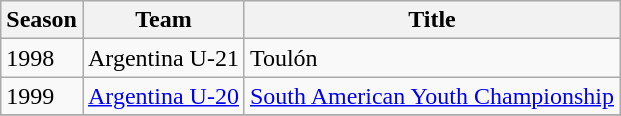<table class="wikitable">
<tr>
<th>Season</th>
<th>Team</th>
<th>Title</th>
</tr>
<tr>
<td>1998</td>
<td>Argentina U-21</td>
<td>Toulón</td>
</tr>
<tr>
<td>1999</td>
<td><a href='#'>Argentina U-20</a></td>
<td><a href='#'>South American Youth Championship</a></td>
</tr>
<tr>
</tr>
</table>
